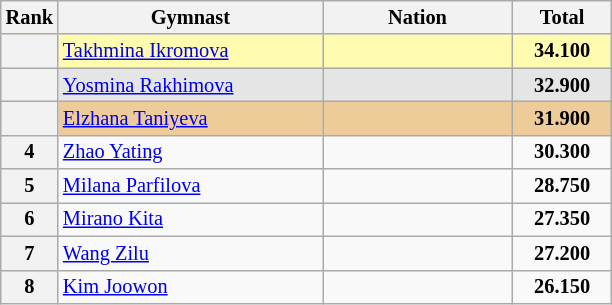<table class="wikitable sortable" style="text-align:center; font-size:85%">
<tr>
<th scope="col" style="width:20px;">Rank</th>
<th ! scope="col" style="width:170px;">Gymnast</th>
<th ! scope="col" style="width:120px;">Nation</th>
<th ! scope="col" style="width:60px;">Total</th>
</tr>
<tr bgcolor=fffcaf>
<th scope=row></th>
<td align=left><a href='#'>Takhmina Ikromova</a></td>
<td style="text-align:left;"></td>
<td><strong>34.100</strong></td>
</tr>
<tr bgcolor=e5e5e5>
<th scope=row></th>
<td align=left><a href='#'>Yosmina Rakhimova</a></td>
<td style="text-align:left;"></td>
<td><strong>32.900</strong></td>
</tr>
<tr bgcolor=eecc99>
<th scope=row></th>
<td align=left><a href='#'>Elzhana Taniyeva</a></td>
<td style="text-align:left;"></td>
<td><strong>31.900</strong></td>
</tr>
<tr>
<th scope=row>4</th>
<td align=left><a href='#'>Zhao Yating</a></td>
<td style="text-align:left;"></td>
<td><strong>30.300</strong></td>
</tr>
<tr>
<th scope=row>5</th>
<td align=left><a href='#'>Milana Parfilova</a></td>
<td style="text-align:left;"></td>
<td><strong>28.750</strong></td>
</tr>
<tr>
<th scope=row>6</th>
<td align=left><a href='#'>Mirano Kita</a></td>
<td style="text-align:left;"></td>
<td><strong>27.350</strong></td>
</tr>
<tr>
<th scope=row>7</th>
<td align=left><a href='#'>Wang Zilu</a></td>
<td style="text-align:left;"></td>
<td><strong>27.200</strong></td>
</tr>
<tr>
<th scope=row>8</th>
<td align=left><a href='#'>Kim Joowon</a></td>
<td style="text-align:left;"></td>
<td><strong>26.150</strong></td>
</tr>
</table>
